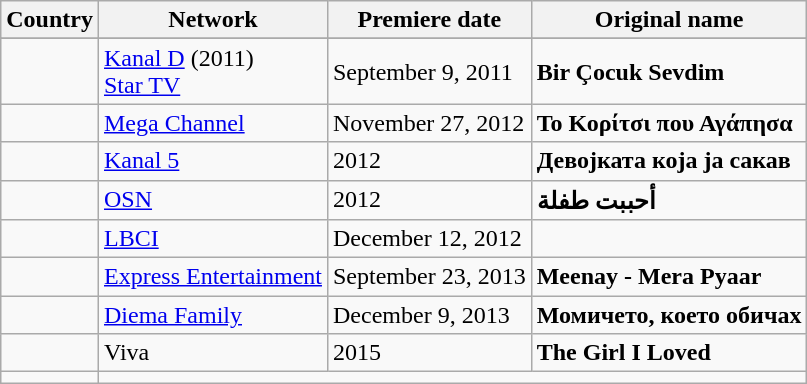<table class="wikitable">
<tr>
<th>Country</th>
<th>Network</th>
<th>Premiere date</th>
<th>Original name</th>
</tr>
<tr>
</tr>
<tr>
<td></td>
<td><a href='#'>Kanal D</a> (2011) <br> <a href='#'>Star TV</a></td>
<td>September 9, 2011</td>
<td><strong>Bir Çocuk Sevdim</strong></td>
</tr>
<tr>
<td></td>
<td><a href='#'>Mega Channel</a></td>
<td>November 27, 2012</td>
<td><strong>Το Κορίτσι που Αγάπησα</strong></td>
</tr>
<tr>
<td></td>
<td><a href='#'>Kanal 5</a></td>
<td>2012</td>
<td><strong>Девојката која ја сакав</strong></td>
</tr>
<tr>
<td></td>
<td><a href='#'>OSN</a></td>
<td>2012</td>
<td><strong>أحببت طفلة</strong></td>
</tr>
<tr>
<td></td>
<td><a href='#'>LBCI</a></td>
<td>December 12, 2012</td>
<td></td>
</tr>
<tr>
<td></td>
<td><a href='#'>Express Entertainment</a></td>
<td>September 23, 2013</td>
<td><strong>Meenay - Mera Pyaar</strong></td>
</tr>
<tr>
<td></td>
<td><a href='#'>Diema Family</a></td>
<td>December 9, 2013</td>
<td><strong>Момичето, което обичах</strong></td>
</tr>
<tr>
<td></td>
<td>Viva</td>
<td>2015</td>
<td><strong>The Girl I Loved</strong></td>
</tr>
<tr>
<td></td>
</tr>
</table>
